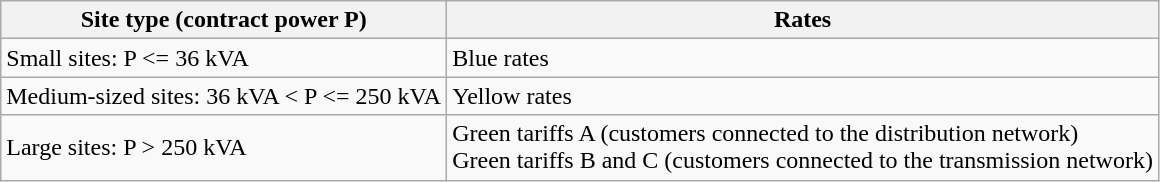<table class="wikitable">
<tr>
<th>Site type (contract power P)</th>
<th>Rates</th>
</tr>
<tr>
<td>Small sites: P <= 36 kVA</td>
<td>Blue rates</td>
</tr>
<tr>
<td>Medium-sized sites: 36 kVA < P <= 250 kVA</td>
<td>Yellow rates</td>
</tr>
<tr>
<td>Large sites: P > 250 kVA</td>
<td>Green tariffs A (customers connected to the distribution network)<br>Green tariffs B and C (customers connected to the transmission network)</td>
</tr>
</table>
